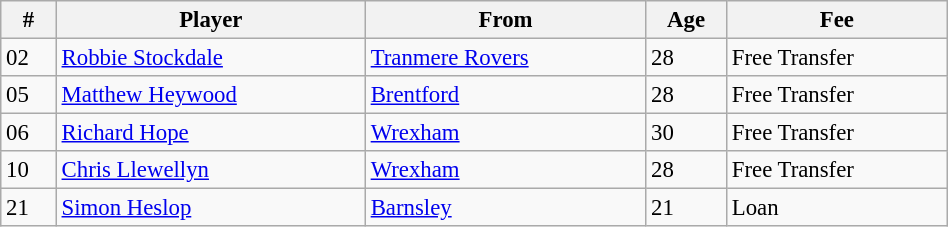<table class="wikitable" style="text-align:center; font-size:95%;width:50%; text-align:left">
<tr>
<th>#</th>
<th>Player</th>
<th>From</th>
<th>Age</th>
<th>Fee</th>
</tr>
<tr --->
<td>02</td>
<td> <a href='#'>Robbie Stockdale</a></td>
<td><a href='#'>Tranmere Rovers</a></td>
<td>28</td>
<td>Free Transfer</td>
</tr>
<tr --->
<td>05</td>
<td> <a href='#'>Matthew Heywood</a></td>
<td><a href='#'>Brentford</a></td>
<td>28</td>
<td>Free Transfer</td>
</tr>
<tr --->
<td>06</td>
<td> <a href='#'>Richard Hope</a></td>
<td><a href='#'>Wrexham</a></td>
<td>30</td>
<td>Free Transfer</td>
</tr>
<tr --->
<td>10</td>
<td> <a href='#'>Chris Llewellyn</a></td>
<td><a href='#'>Wrexham</a></td>
<td>28</td>
<td>Free Transfer</td>
</tr>
<tr --->
<td>21</td>
<td> <a href='#'>Simon Heslop</a></td>
<td><a href='#'>Barnsley</a></td>
<td>21</td>
<td>Loan</td>
</tr>
</table>
